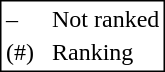<table style="border:1px solid black;">
<tr>
<td>–</td>
<td> </td>
<td>Not ranked</td>
</tr>
<tr>
<td>(#)</td>
<td> </td>
<td>Ranking</td>
</tr>
</table>
